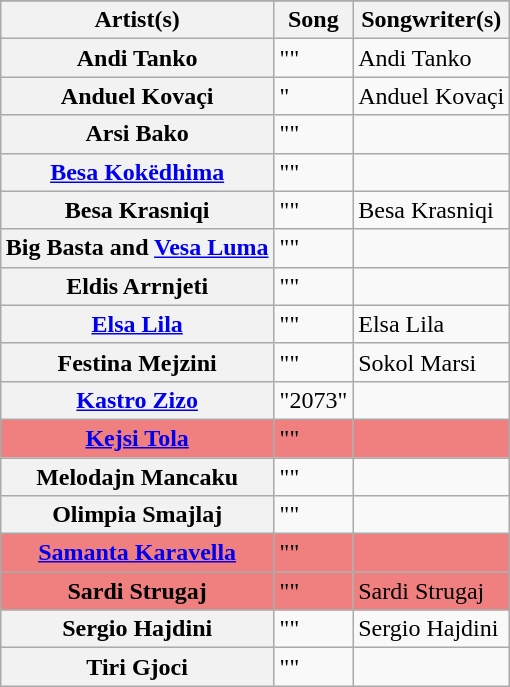<table class="wikitable sortable plainrowheaders" style="margin: 1em auto 1em auto">
<tr>
</tr>
<tr>
<th scope="col">Artist(s)</th>
<th scope="col">Song</th>
<th scope="col">Songwriter(s)</th>
</tr>
<tr>
<th scope="row">Andi Tanko</th>
<td>""</td>
<td>Andi Tanko</td>
</tr>
<tr>
<th scope="row">Anduel Kovaçi</th>
<td>"</td>
<td>Anduel Kovaçi</td>
</tr>
<tr>
<th scope="row">Arsi Bako</th>
<td>""</td>
<td></td>
</tr>
<tr>
<th scope="row"><a href='#'>Besa Kokëdhima</a></th>
<td>""</td>
<td></td>
</tr>
<tr>
<th scope="row">Besa Krasniqi</th>
<td>""</td>
<td>Besa Krasniqi</td>
</tr>
<tr>
<th scope="row">Big Basta and <a href='#'>Vesa Luma</a></th>
<td>""</td>
<td></td>
</tr>
<tr>
<th scope="row">Eldis Arrnjeti</th>
<td>""</td>
<td></td>
</tr>
<tr>
<th scope="row"><a href='#'>Elsa Lila</a></th>
<td>""</td>
<td>Elsa Lila</td>
</tr>
<tr>
<th scope="row">Festina Mejzini</th>
<td>""</td>
<td>Sokol Marsi</td>
</tr>
<tr>
<th scope="row"><a href='#'>Kastro Zizo</a></th>
<td>"2073"</td>
<td></td>
</tr>
<tr style="background:#F08080;">
<th scope="row" style="background:#F08080;"><a href='#'>Kejsi Tola</a></th>
<td>""</td>
<td></td>
</tr>
<tr>
<th scope="row">Melodajn Mancaku</th>
<td>""</td>
<td></td>
</tr>
<tr>
<th scope="row">Olimpia Smajlaj</th>
<td>""</td>
<td></td>
</tr>
<tr style="background:#F08080;">
<th scope="row" style="background:#F08080;"><a href='#'>Samanta Karavella</a></th>
<td>""</td>
<td></td>
</tr>
<tr style="background:#F08080;">
<th scope="row" style="background:#F08080;">Sardi Strugaj</th>
<td>""</td>
<td>Sardi Strugaj</td>
</tr>
<tr>
<th scope="row">Sergio Hajdini</th>
<td>""</td>
<td>Sergio Hajdini</td>
</tr>
<tr>
<th scope="row">Tiri Gjoci</th>
<td>""</td>
<td></td>
</tr>
</table>
